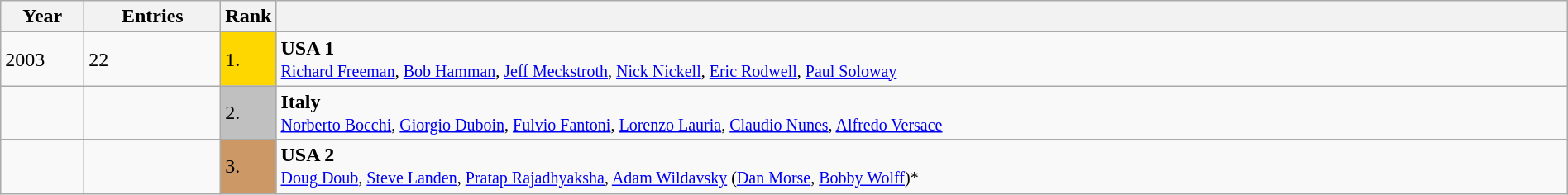<table class="wikitable" style="width:100%;">
<tr>
<th>Year</th>
<th>Entries</th>
<th>Rank</th>
<th></th>
</tr>
<tr>
<td width=60>2003</td>
<td>22</td>
<td style="background:gold; width:30px;">1.</td>
<td> <strong>USA 1</strong> <br><small><a href='#'>Richard Freeman</a>, <a href='#'>Bob Hamman</a>, <a href='#'>Jeff Meckstroth</a>, <a href='#'>Nick Nickell</a>, <a href='#'>Eric Rodwell</a>, <a href='#'>Paul Soloway</a></small></td>
</tr>
<tr>
<td></td>
<td></td>
<td style="background:silver;">2.</td>
<td> <strong>Italy</strong><br><small><a href='#'>Norberto Bocchi</a>, <a href='#'>Giorgio Duboin</a>, <a href='#'>Fulvio Fantoni</a>, <a href='#'>Lorenzo Lauria</a>, <a href='#'>Claudio Nunes</a>, <a href='#'>Alfredo Versace</a></small></td>
</tr>
<tr>
<td></td>
<td></td>
<td style="background:#c96;">3.</td>
<td> <strong>USA 2</strong> <br><small><a href='#'>Doug Doub</a>, <a href='#'>Steve Landen</a>, <a href='#'>Pratap Rajadhyaksha</a>, <a href='#'>Adam Wildavsky</a> (<a href='#'>Dan Morse</a>, <a href='#'>Bobby Wolff</a>)*</small></td>
</tr>
</table>
